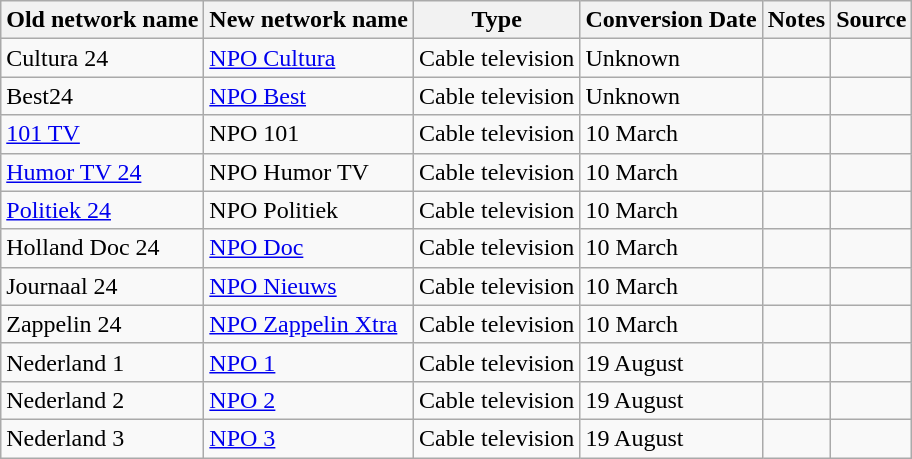<table class="wikitable">
<tr>
<th>Old network name</th>
<th>New network name</th>
<th>Type</th>
<th>Conversion Date</th>
<th>Notes</th>
<th>Source</th>
</tr>
<tr>
<td>Cultura 24</td>
<td><a href='#'>NPO Cultura</a></td>
<td>Cable television</td>
<td>Unknown</td>
<td></td>
<td></td>
</tr>
<tr>
<td>Best24</td>
<td><a href='#'>NPO Best</a></td>
<td>Cable television</td>
<td>Unknown</td>
<td></td>
<td></td>
</tr>
<tr>
<td><a href='#'>101 TV</a></td>
<td>NPO 101</td>
<td>Cable television</td>
<td>10 March</td>
<td></td>
<td></td>
</tr>
<tr>
<td><a href='#'>Humor TV 24</a></td>
<td>NPO Humor TV</td>
<td>Cable television</td>
<td>10 March</td>
<td></td>
<td></td>
</tr>
<tr>
<td><a href='#'>Politiek 24</a></td>
<td>NPO Politiek</td>
<td>Cable television</td>
<td>10 March</td>
<td></td>
<td></td>
</tr>
<tr>
<td>Holland Doc 24</td>
<td><a href='#'>NPO Doc</a></td>
<td>Cable television</td>
<td>10 March</td>
<td></td>
<td></td>
</tr>
<tr>
<td>Journaal 24</td>
<td><a href='#'>NPO Nieuws</a></td>
<td>Cable television</td>
<td>10 March</td>
<td></td>
<td></td>
</tr>
<tr>
<td>Zappelin 24</td>
<td><a href='#'>NPO Zappelin Xtra</a></td>
<td>Cable television</td>
<td>10 March</td>
<td></td>
<td></td>
</tr>
<tr>
<td>Nederland 1</td>
<td><a href='#'>NPO 1</a></td>
<td>Cable television</td>
<td>19 August</td>
<td></td>
<td></td>
</tr>
<tr>
<td>Nederland 2</td>
<td><a href='#'>NPO 2</a></td>
<td>Cable television</td>
<td>19 August</td>
<td></td>
<td></td>
</tr>
<tr>
<td>Nederland 3</td>
<td><a href='#'>NPO 3</a></td>
<td>Cable television</td>
<td>19 August</td>
<td></td>
<td></td>
</tr>
</table>
